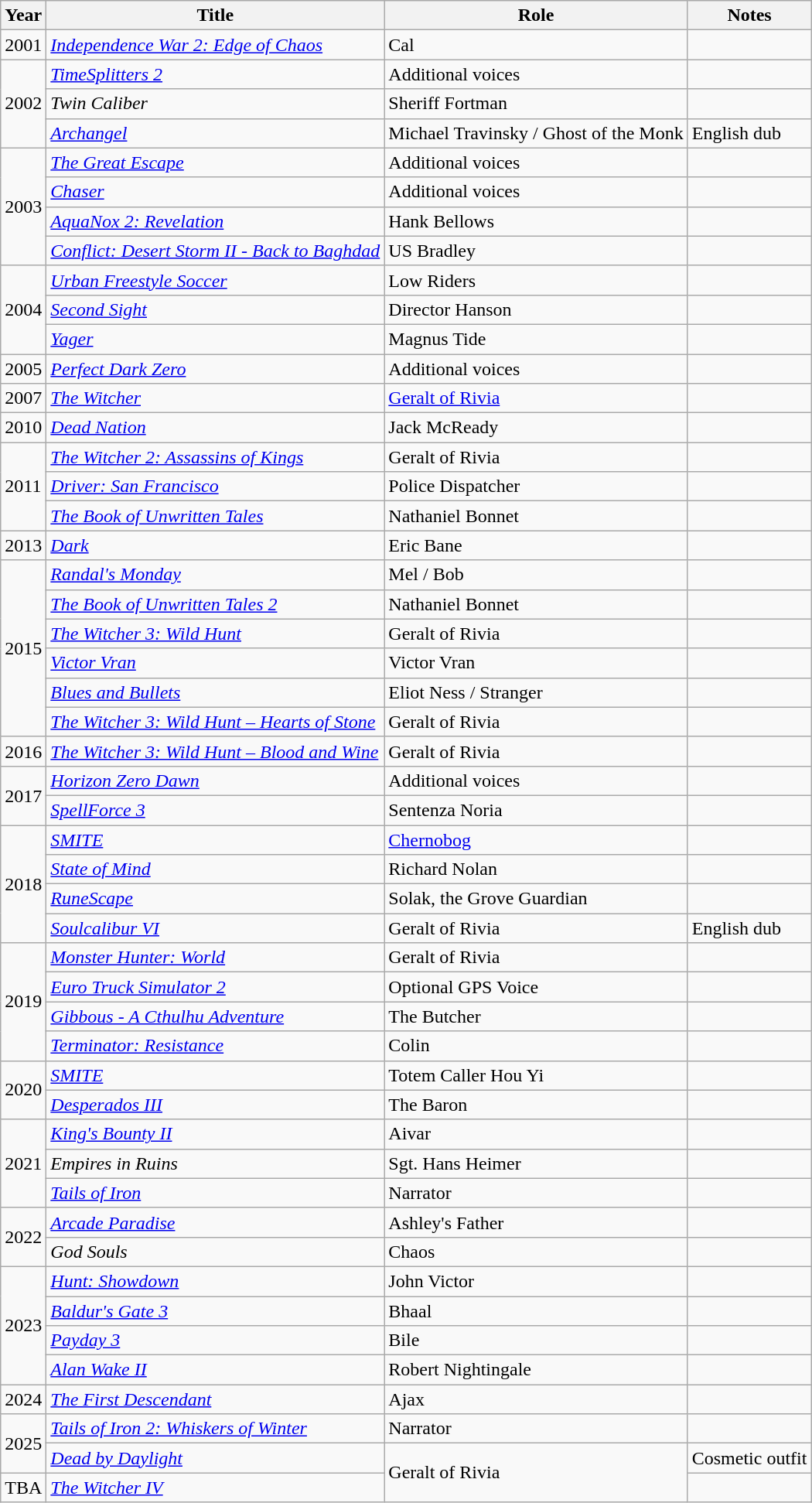<table class="wikitable">
<tr>
<th>Year</th>
<th>Title</th>
<th>Role</th>
<th>Notes</th>
</tr>
<tr>
<td>2001</td>
<td><em><a href='#'>Independence War 2: Edge of Chaos</a></em></td>
<td>Cal</td>
<td></td>
</tr>
<tr>
<td rowspan="3">2002</td>
<td><em><a href='#'>TimeSplitters 2</a></em></td>
<td>Additional voices</td>
<td></td>
</tr>
<tr>
<td><em>Twin Caliber</em></td>
<td>Sheriff Fortman</td>
<td></td>
</tr>
<tr>
<td><em><a href='#'>Archangel</a></em></td>
<td>Michael Travinsky / Ghost of the Monk</td>
<td>English dub</td>
</tr>
<tr>
<td rowspan="4">2003</td>
<td><em><a href='#'>The Great Escape</a></em></td>
<td>Additional voices</td>
<td></td>
</tr>
<tr>
<td><em><a href='#'>Chaser</a></em></td>
<td>Additional voices</td>
<td></td>
</tr>
<tr>
<td><em><a href='#'>AquaNox 2: Revelation</a></em></td>
<td>Hank Bellows</td>
<td></td>
</tr>
<tr>
<td><em><a href='#'>Conflict: Desert Storm II - Back to Baghdad</a></em></td>
<td>US Bradley</td>
<td></td>
</tr>
<tr>
<td rowspan="3">2004</td>
<td><em><a href='#'>Urban Freestyle Soccer</a></em></td>
<td>Low Riders</td>
<td></td>
</tr>
<tr>
<td><em><a href='#'>Second Sight</a></em></td>
<td>Director Hanson</td>
<td></td>
</tr>
<tr>
<td><em><a href='#'>Yager</a></em></td>
<td>Magnus Tide</td>
<td></td>
</tr>
<tr>
<td>2005</td>
<td><em><a href='#'>Perfect Dark Zero</a></em></td>
<td>Additional voices</td>
<td></td>
</tr>
<tr>
<td>2007</td>
<td><em><a href='#'>The Witcher</a></em></td>
<td><a href='#'>Geralt of Rivia</a></td>
<td></td>
</tr>
<tr>
<td>2010</td>
<td><em><a href='#'>Dead Nation</a></em></td>
<td>Jack McReady</td>
<td></td>
</tr>
<tr>
<td rowspan="3">2011</td>
<td><em><a href='#'>The Witcher 2: Assassins of Kings</a></em></td>
<td>Geralt of Rivia</td>
<td></td>
</tr>
<tr>
<td><em><a href='#'>Driver: San Francisco</a></em></td>
<td>Police Dispatcher</td>
<td></td>
</tr>
<tr>
<td><em><a href='#'>The Book of Unwritten Tales</a></em></td>
<td>Nathaniel Bonnet</td>
<td></td>
</tr>
<tr>
<td rowspan="1">2013</td>
<td><em><a href='#'>Dark</a></em></td>
<td>Eric Bane</td>
<td></td>
</tr>
<tr>
<td rowspan="6">2015</td>
<td><em><a href='#'>Randal's Monday</a></em></td>
<td>Mel / Bob</td>
<td></td>
</tr>
<tr>
<td><em><a href='#'>The Book of Unwritten Tales 2</a></em></td>
<td>Nathaniel Bonnet</td>
<td></td>
</tr>
<tr>
<td><em><a href='#'>The Witcher 3: Wild Hunt</a></em></td>
<td>Geralt of Rivia</td>
<td></td>
</tr>
<tr>
<td><em><a href='#'>Victor Vran</a></em></td>
<td>Victor Vran</td>
<td></td>
</tr>
<tr>
<td><em><a href='#'>Blues and Bullets</a></em></td>
<td>Eliot Ness / Stranger</td>
<td></td>
</tr>
<tr>
<td><em><a href='#'>The Witcher 3: Wild Hunt – Hearts of Stone</a></em></td>
<td>Geralt of Rivia</td>
<td></td>
</tr>
<tr>
<td rowspan="1">2016</td>
<td><em><a href='#'>The Witcher 3: Wild Hunt – Blood and Wine</a></em></td>
<td>Geralt of Rivia</td>
<td></td>
</tr>
<tr>
<td rowspan="2">2017</td>
<td><em><a href='#'>Horizon Zero Dawn</a></em></td>
<td>Additional voices</td>
<td></td>
</tr>
<tr>
<td><em><a href='#'>SpellForce 3</a></em></td>
<td>Sentenza Noria</td>
<td></td>
</tr>
<tr>
<td rowspan="4">2018</td>
<td><em><a href='#'>SMITE</a></em></td>
<td><a href='#'>Chernobog</a></td>
<td></td>
</tr>
<tr>
<td><em><a href='#'>State of Mind</a></em></td>
<td>Richard Nolan</td>
<td></td>
</tr>
<tr>
<td><em><a href='#'>RuneScape</a></em></td>
<td>Solak, the Grove Guardian</td>
<td></td>
</tr>
<tr>
<td><em><a href='#'>Soulcalibur VI</a></em></td>
<td>Geralt of Rivia</td>
<td>English dub</td>
</tr>
<tr>
<td rowspan="4">2019</td>
<td><em><a href='#'>Monster Hunter: World</a></em></td>
<td>Geralt of Rivia</td>
</tr>
<tr>
<td><em><a href='#'>Euro Truck Simulator 2</a></em></td>
<td>Optional GPS Voice</td>
<td></td>
</tr>
<tr>
<td><em><a href='#'>Gibbous - A Cthulhu Adventure</a></em></td>
<td>The Butcher</td>
<td></td>
</tr>
<tr>
<td><em><a href='#'>Terminator: Resistance</a></em></td>
<td>Colin</td>
<td></td>
</tr>
<tr>
<td rowspan="2">2020</td>
<td><em><a href='#'>SMITE</a></em></td>
<td>Totem Caller Hou Yi</td>
<td></td>
</tr>
<tr>
<td><em><a href='#'>Desperados III</a></em></td>
<td>The Baron</td>
<td></td>
</tr>
<tr>
<td rowspan="3">2021</td>
<td><em><a href='#'>King's Bounty II</a></em></td>
<td>Aivar</td>
<td></td>
</tr>
<tr>
<td><em>Empires in Ruins</em></td>
<td>Sgt. Hans Heimer</td>
<td></td>
</tr>
<tr>
<td><em><a href='#'>Tails of Iron</a></em></td>
<td>Narrator</td>
<td></td>
</tr>
<tr>
<td rowspan="2">2022</td>
<td><em><a href='#'>Arcade Paradise</a></em></td>
<td>Ashley's Father</td>
<td></td>
</tr>
<tr>
<td><em>God Souls</em></td>
<td>Chaos</td>
<td></td>
</tr>
<tr>
<td rowspan="4">2023</td>
<td><em><a href='#'>Hunt: Showdown</a></em></td>
<td>John Victor</td>
<td></td>
</tr>
<tr>
<td><em><a href='#'>Baldur's Gate 3</a></em></td>
<td>Bhaal</td>
<td></td>
</tr>
<tr>
<td><em><a href='#'>Payday 3</a></em></td>
<td>Bile</td>
<td></td>
</tr>
<tr>
<td><em><a href='#'>Alan Wake II</a></em></td>
<td>Robert Nightingale</td>
<td></td>
</tr>
<tr>
<td>2024</td>
<td><em><a href='#'>The First Descendant</a></em></td>
<td>Ajax</td>
<td></td>
</tr>
<tr>
<td rowspan="2">2025</td>
<td><em><a href='#'>Tails of Iron 2: Whiskers of Winter</a></em></td>
<td>Narrator</td>
<td></td>
</tr>
<tr>
<td><em><a href='#'>Dead by Daylight</a></em></td>
<td rowspan="2">Geralt of Rivia</td>
<td>Cosmetic outfit</td>
</tr>
<tr>
<td>TBA</td>
<td><em><a href='#'>The Witcher IV</a></em></td>
<td></td>
</tr>
</table>
